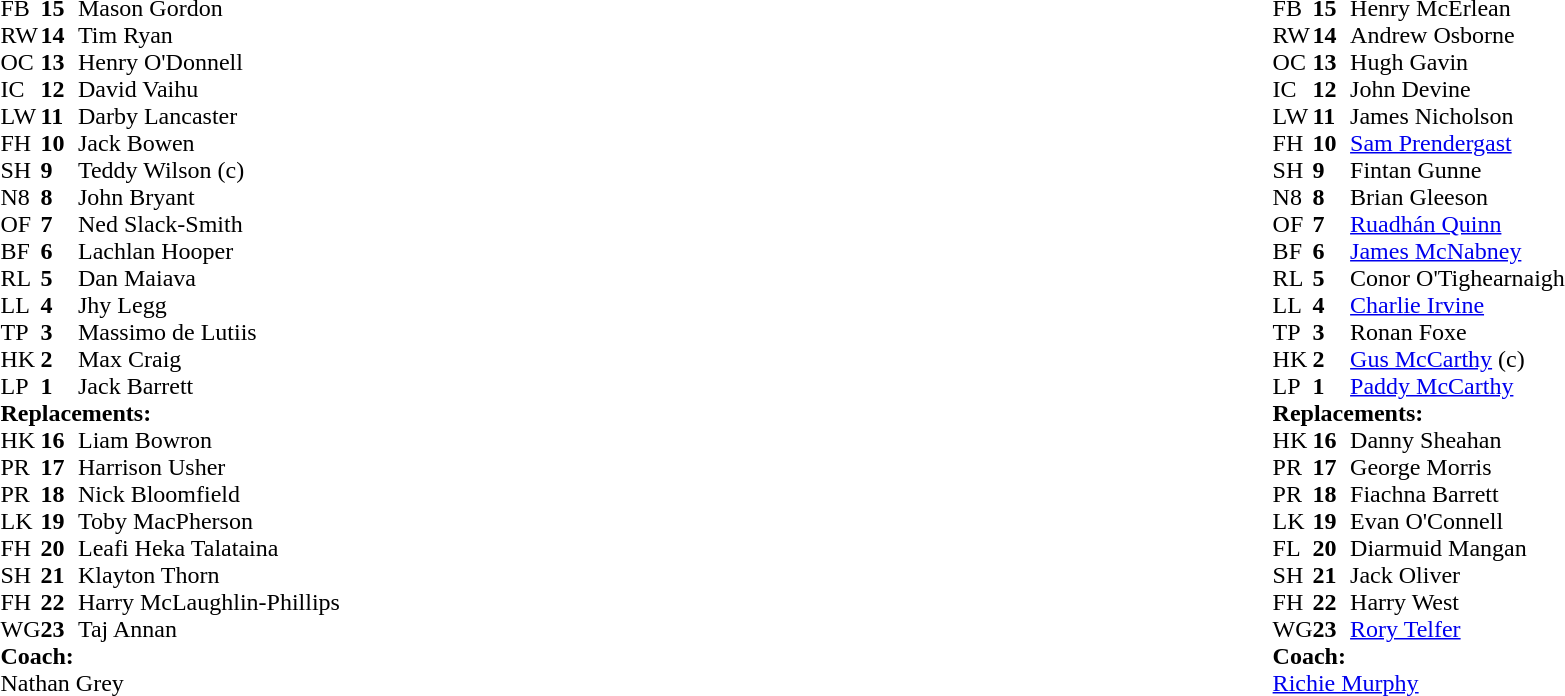<table style="width:100%">
<tr>
<td style="vertical-align:top; width:50%"><br><table cellspacing="0" cellpadding="0">
<tr>
<th width="25"></th>
<th width="25"></th>
</tr>
<tr>
<td>FB</td>
<td><strong>15</strong></td>
<td>Mason Gordon</td>
<td></td>
<td></td>
</tr>
<tr>
<td>RW</td>
<td><strong>14</strong></td>
<td>Tim Ryan</td>
</tr>
<tr>
<td>OC</td>
<td><strong>13</strong></td>
<td>Henry O'Donnell</td>
<td></td>
<td></td>
</tr>
<tr>
<td>IC</td>
<td><strong>12</strong></td>
<td>David Vaihu</td>
</tr>
<tr>
<td>LW</td>
<td><strong>11</strong></td>
<td>Darby Lancaster</td>
<td></td>
<td></td>
</tr>
<tr>
<td>FH</td>
<td><strong>10</strong></td>
<td>Jack Bowen</td>
</tr>
<tr>
<td>SH</td>
<td><strong>9</strong></td>
<td>Teddy Wilson (c)</td>
</tr>
<tr>
<td>N8</td>
<td><strong>8</strong></td>
<td>John Bryant</td>
<td></td>
<td> </td>
</tr>
<tr>
<td>OF</td>
<td><strong>7</strong></td>
<td>Ned Slack-Smith</td>
<td></td>
<td></td>
</tr>
<tr>
<td>BF</td>
<td><strong>6</strong></td>
<td>Lachlan Hooper</td>
</tr>
<tr>
<td>RL</td>
<td><strong>5</strong></td>
<td>Dan Maiava</td>
</tr>
<tr>
<td>LL</td>
<td><strong>4</strong></td>
<td>Jhy Legg</td>
<td></td>
<td></td>
</tr>
<tr>
<td>TP</td>
<td><strong>3</strong></td>
<td>Massimo de Lutiis</td>
<td></td>
<td></td>
</tr>
<tr>
<td>HK</td>
<td><strong>2</strong></td>
<td>Max Craig</td>
<td></td>
<td></td>
</tr>
<tr>
<td>LP</td>
<td><strong>1</strong></td>
<td>Jack Barrett</td>
<td></td>
<td></td>
</tr>
<tr>
<td colspan="3"><strong>Replacements:</strong></td>
</tr>
<tr>
<td>HK</td>
<td><strong>16</strong></td>
<td>Liam Bowron</td>
<td></td>
<td></td>
</tr>
<tr>
<td>PR</td>
<td><strong>17</strong></td>
<td>Harrison Usher</td>
<td></td>
<td></td>
</tr>
<tr>
<td>PR</td>
<td><strong>18</strong></td>
<td>Nick Bloomfield</td>
<td></td>
<td></td>
</tr>
<tr>
<td>LK</td>
<td><strong>19</strong></td>
<td>Toby MacPherson</td>
<td></td>
<td></td>
</tr>
<tr>
<td>FH</td>
<td><strong>20</strong></td>
<td>Leafi Heka Talataina</td>
<td></td>
<td></td>
</tr>
<tr>
<td>SH</td>
<td><strong>21</strong></td>
<td>Klayton Thorn</td>
<td></td>
<td></td>
</tr>
<tr>
<td>FH</td>
<td><strong>22</strong></td>
<td>Harry McLaughlin-Phillips</td>
<td></td>
<td></td>
</tr>
<tr>
<td>WG</td>
<td><strong>23</strong></td>
<td>Taj Annan</td>
<td></td>
<td></td>
</tr>
<tr>
<td colspan="3"><strong>Coach:</strong></td>
</tr>
<tr>
<td colspan="3">Nathan Grey</td>
</tr>
</table>
</td>
<td style="vertical-align:top"></td>
<td style="vertical-align:top; width:50%"><br><table cellspacing="0" cellpadding="0" style="margin:auto">
<tr>
<th width="25"></th>
<th width="25"></th>
</tr>
<tr>
<td>FB</td>
<td><strong>15</strong></td>
<td>Henry McErlean</td>
</tr>
<tr>
<td>RW</td>
<td><strong>14</strong></td>
<td>Andrew Osborne</td>
<td></td>
<td></td>
</tr>
<tr>
<td>OC</td>
<td><strong>13</strong></td>
<td>Hugh Gavin</td>
</tr>
<tr>
<td>IC</td>
<td><strong>12</strong></td>
<td>John Devine</td>
</tr>
<tr>
<td>LW</td>
<td><strong>11</strong></td>
<td>James Nicholson</td>
</tr>
<tr>
<td>FH</td>
<td><strong>10</strong></td>
<td><a href='#'>Sam Prendergast</a></td>
<td></td>
<td></td>
</tr>
<tr>
<td>SH</td>
<td><strong>9</strong></td>
<td>Fintan Gunne</td>
<td></td>
<td></td>
</tr>
<tr>
<td>N8</td>
<td><strong>8</strong></td>
<td>Brian Gleeson</td>
</tr>
<tr>
<td>OF</td>
<td><strong>7</strong></td>
<td><a href='#'>Ruadhán Quinn</a></td>
<td></td>
<td></td>
</tr>
<tr>
<td>BF</td>
<td><strong>6</strong></td>
<td><a href='#'>James McNabney</a></td>
<td></td>
<td></td>
</tr>
<tr>
<td>RL</td>
<td><strong>5</strong></td>
<td>Conor O'Tighearnaigh</td>
</tr>
<tr>
<td>LL</td>
<td><strong>4</strong></td>
<td><a href='#'>Charlie Irvine</a></td>
<td></td>
<td> </td>
</tr>
<tr>
<td>TP</td>
<td><strong>3</strong></td>
<td>Ronan Foxe</td>
<td></td>
<td></td>
</tr>
<tr>
<td>HK</td>
<td><strong>2</strong></td>
<td><a href='#'>Gus McCarthy</a> (c)</td>
<td></td>
<td></td>
</tr>
<tr>
<td>LP</td>
<td><strong>1</strong></td>
<td><a href='#'>Paddy McCarthy</a></td>
<td></td>
<td></td>
</tr>
<tr>
<td colspan="3"><strong>Replacements:</strong></td>
</tr>
<tr>
<td>HK</td>
<td><strong>16</strong></td>
<td>Danny Sheahan</td>
<td></td>
<td></td>
</tr>
<tr>
<td>PR</td>
<td><strong>17</strong></td>
<td>George Morris</td>
<td></td>
<td></td>
</tr>
<tr>
<td>PR</td>
<td><strong>18</strong></td>
<td>Fiachna Barrett</td>
<td></td>
<td></td>
</tr>
<tr>
<td>LK</td>
<td><strong>19</strong></td>
<td>Evan O'Connell</td>
<td></td>
<td></td>
</tr>
<tr>
<td>FL</td>
<td><strong>20</strong></td>
<td>Diarmuid Mangan</td>
<td></td>
<td></td>
</tr>
<tr>
<td>SH</td>
<td><strong>21</strong></td>
<td>Jack Oliver</td>
<td></td>
<td></td>
</tr>
<tr>
<td>FH</td>
<td><strong>22</strong></td>
<td>Harry West</td>
<td></td>
<td></td>
</tr>
<tr>
<td>WG</td>
<td><strong>23</strong></td>
<td><a href='#'>Rory Telfer</a></td>
<td></td>
<td></td>
</tr>
<tr>
<td colspan="3"><strong>Coach:</strong></td>
</tr>
<tr>
<td colspan="3"><a href='#'>Richie Murphy</a></td>
</tr>
</table>
</td>
</tr>
</table>
